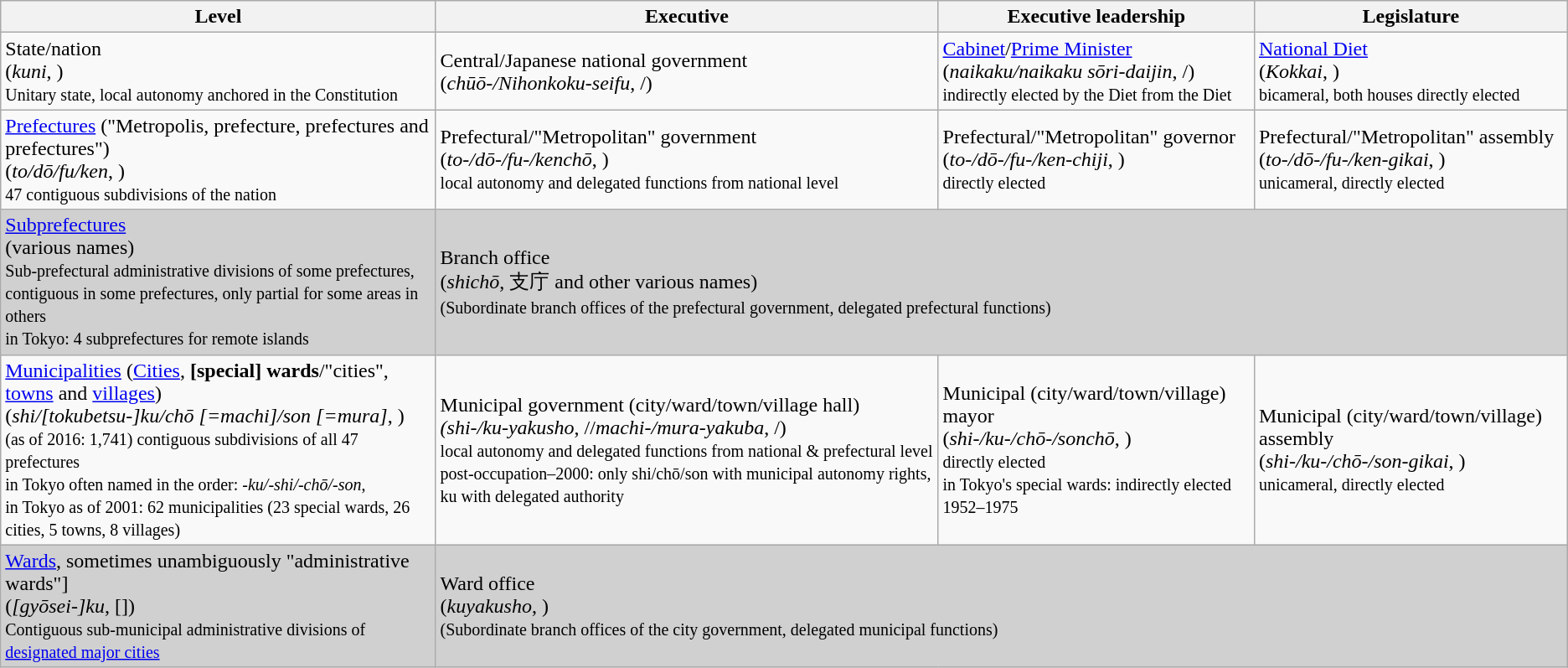<table class="wikitable">
<tr>
<th>Level</th>
<th>Executive</th>
<th>Executive leadership</th>
<th>Legislature</th>
</tr>
<tr>
<td>State/nation<br>(<em>kuni</em>, )<br><small>Unitary state, local autonomy anchored in the Constitution</small></td>
<td>Central/Japanese national government<br>(<em>chūō-/Nihonkoku-seifu</em>, /)</td>
<td><a href='#'>Cabinet</a>/<a href='#'>Prime Minister</a><br>(<em>naikaku/naikaku sōri-daijin</em>, /)<br><small>indirectly elected by the Diet from the Diet</small></td>
<td><a href='#'>National Diet</a><br>(<em>Kokkai</em>, )<br><small>bicameral, both houses directly elected</small></td>
</tr>
<tr>
<td><a href='#'>Prefectures</a> ("Metropolis, prefecture, prefectures and prefectures")<br>(<em>to/dō/fu/ken</em>, )<br><small>47 contiguous subdivisions of the nation</small></td>
<td>Prefectural/"Metropolitan" government<br>(<em>to-/dō-/fu-/kenchō</em>, )<br><small>local autonomy and delegated functions from national level</small></td>
<td>Prefectural/"Metropolitan" governor<br>(<em>to-/dō-/fu-/ken-chiji</em>, )<br><small>directly elected</small></td>
<td>Prefectural/"Metropolitan" assembly<br>(<em>to-/dō-/fu-/ken-gikai</em>, )<br><small>unicameral, directly elected</small></td>
</tr>
<tr style="background-color:#D0D0D0">
<td><a href='#'>Subprefectures</a><br>(various names)<br><small>Sub-prefectural administrative divisions of some prefectures,<br>contiguous in some prefectures, only partial for some areas in others<br>in Tokyo: 4 subprefectures for remote islands</small></td>
<td colspan="3">Branch office<br>(<em>shichō</em>, 支庁 and other various names)<br><small>(Subordinate branch offices of the prefectural government, delegated prefectural functions)</small></td>
</tr>
<tr>
<td><a href='#'>Municipalities</a> (<a href='#'>Cities</a>, <strong>[special] wards</strong>/"cities", <a href='#'>towns</a> and <a href='#'>villages</a>)<br>(<em>shi/[tokubetsu-]ku/chō [=machi]/son [=mura]</em>, )<br><small>(as of 2016: 1,741) contiguous subdivisions of all 47 prefectures<br>in Tokyo often named in the order: <em>-ku/-shi/-chō/-son</em>, <br>in Tokyo as of 2001: 62 municipalities (23 special wards, 26 cities, 5 towns, 8 villages)</small></td>
<td>Municipal government (city/ward/town/village hall)<br><em>(shi-/ku-yakusho</em>, //<em>machi-/mura-yakuba</em>, /)<br><small>local autonomy and delegated functions from national & prefectural level<br>post-occupation–2000: only shi/chō/son with municipal autonomy rights, ku with delegated authority</small></td>
<td>Municipal (city/ward/town/village) mayor<br>(<em>shi-/ku-/chō-/sonchō</em>, )<br><small>directly elected<br>in Tokyo's special wards: indirectly elected 1952–1975</small></td>
<td>Municipal (city/ward/town/village) assembly<br>(<em>shi-/ku-/chō-/son-gikai</em>, )<br><small>unicameral, directly elected</small></td>
</tr>
<tr style="background-color:#D0D0D0">
<td><a href='#'>Wards</a>, sometimes unambiguously "administrative wards"]<br>(<em>[gyōsei-]ku</em>, [])<br><small>Contiguous sub-municipal administrative divisions of <a href='#'>designated major cities</a></small></td>
<td colspan="3">Ward office<br>(<em>kuyakusho</em>, )<br><small>(Subordinate branch offices of the city government, delegated municipal functions)</small></td>
</tr>
</table>
